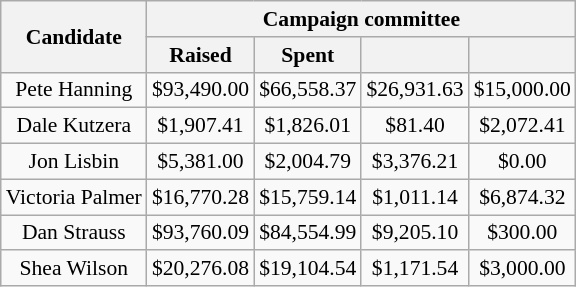<table class="wikitable sortable" style="font-size:90%;text-align:center;">
<tr>
<th rowspan="2">Candidate</th>
<th colspan="7">Campaign committee</th>
</tr>
<tr>
<th>Raised</th>
<th>Spent</th>
<th data-sort-type=currency></th>
<th></th>
</tr>
<tr>
<td>Pete Hanning</td>
<td>$93,490.00</td>
<td>$66,558.37</td>
<td>$26,931.63</td>
<td>$15,000.00</td>
</tr>
<tr>
<td>Dale Kutzera</td>
<td>$1,907.41</td>
<td>$1,826.01</td>
<td>$81.40</td>
<td>$2,072.41</td>
</tr>
<tr>
<td>Jon Lisbin</td>
<td>$5,381.00</td>
<td>$2,004.79</td>
<td>$3,376.21</td>
<td>$0.00</td>
</tr>
<tr>
<td>Victoria Palmer</td>
<td>$16,770.28</td>
<td>$15,759.14</td>
<td>$1,011.14</td>
<td>$6,874.32</td>
</tr>
<tr>
<td>Dan Strauss</td>
<td>$93,760.09</td>
<td>$84,554.99</td>
<td>$9,205.10</td>
<td>$300.00</td>
</tr>
<tr>
<td>Shea Wilson</td>
<td>$20,276.08</td>
<td>$19,104.54</td>
<td>$1,171.54</td>
<td>$3,000.00</td>
</tr>
</table>
